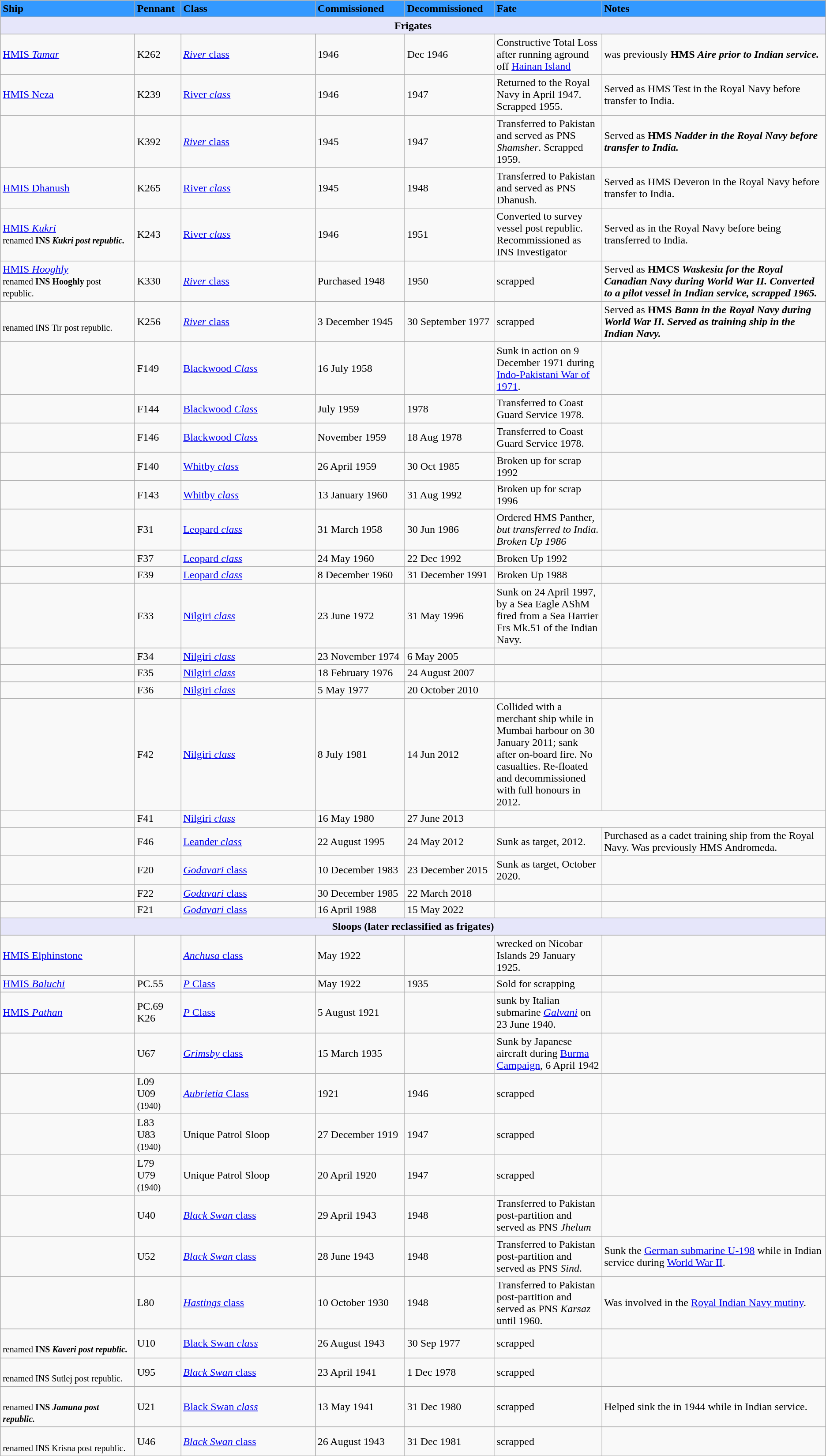<table class="wikitable">
<tr>
<th style="text-align:left; width:15%;background-color:#3399FF;">Ship</th>
<th style="text-align:left; width:5%;background-color:#3399FF;">Pennant</th>
<th style="text-align:left; width:15%;background-color:#3399FF;">Class</th>
<th style="text-align:left; width:10%;background-color:#3399FF;">Commissioned</th>
<th style="text-align:left; width:10%;background-color:#3399FF;">Decommissioned</th>
<th style="text-align:left; width:12%;background-color:#3399FF;">Fate</th>
<th style="text-align:left; width:25%;background-color:#3399FF;">Notes</th>
</tr>
<tr>
<th colspan="7" style="background: lavender;">Frigates</th>
</tr>
<tr>
<td><a href='#'>HMIS <em>Tamar</em></a></td>
<td>K262</td>
<td><a href='#'><em>River</em> class</a></td>
<td>1946</td>
<td>Dec 1946</td>
<td>Constructive Total Loss after running aground off <a href='#'>Hainan Island</a></td>
<td>was previously <strong>HMS <em>Aire<strong><em> prior to Indian service.</td>
</tr>
<tr>
<td><a href='#'>HMIS </em>Neza<em></a></td>
<td>K239</td>
<td><a href='#'></em>River<em> class</a></td>
<td>1946</td>
<td>1947</td>
<td>Returned to the Royal Navy in April 1947. Scrapped 1955.</td>
<td>Served as </strong>HMS </em>Test</em></strong> in the Royal Navy before transfer to India.</td>
</tr>
<tr>
<td></td>
<td>K392</td>
<td><a href='#'><em>River</em> class</a></td>
<td>1945</td>
<td>1947</td>
<td>Transferred to Pakistan and served as PNS <em>Shamsher</em>. Scrapped 1959.</td>
<td>Served as <strong>HMS <em>Nadder<strong><em> in the Royal Navy before transfer to India.</td>
</tr>
<tr>
<td><a href='#'>HMIS </em>Dhanush<em></a></td>
<td>K265</td>
<td><a href='#'></em>River<em> class</a></td>
<td>1945</td>
<td>1948</td>
<td>Transferred to Pakistan and served as PNS </em>Dhanush<em>.</td>
<td>Served as </strong>HMS </em>Deveron</em></strong> in the Royal Navy before transfer to India.</td>
</tr>
<tr>
<td><a href='#'>HMIS <em>Kukri</em></a><br><small>renamed <strong>INS <em>Kukri<strong><em> post republic.</small></td>
<td>K243</td>
<td><a href='#'></em>River<em> class</a></td>
<td>1946</td>
<td>1951</td>
<td>Converted to survey vessel post republic. Recommissioned as </strong>INS </em>Investigator</em></strong> </td>
<td>Served as <strong></strong> in the Royal Navy before being transferred to India.</td>
</tr>
<tr>
<td><a href='#'>HMIS <em>Hooghly</em></a><br><small>renamed <strong>INS Hooghly</strong> post republic.</small></td>
<td>K330</td>
<td><a href='#'><em>River</em> class</a></td>
<td>Purchased 1948</td>
<td>1950</td>
<td>scrapped</td>
<td>Served as <strong>HMCS <em>Waskesiu<strong><em> for the Royal Canadian Navy during World War II. Converted to a pilot vessel in Indian service, scrapped 1965.</td>
</tr>
<tr>
<td><br><small>renamed </strong>INS </em>Tir</em></strong> post republic.</small></td>
<td>K256</td>
<td><a href='#'><em>River</em> class</a></td>
<td>3 December 1945</td>
<td>30 September 1977</td>
<td>scrapped</td>
<td>Served as <strong>HMS <em>Bann<strong><em> in the Royal Navy during World War II. Served as training ship in the Indian Navy.</td>
</tr>
<tr>
<td></td>
<td>F149</td>
<td><a href='#'></em>Blackwood<em> Class</a></td>
<td>16 July 1958</td>
<td></td>
<td>Sunk in action on 9 December 1971 during <a href='#'>Indo-Pakistani War of 1971</a>.</td>
<td></td>
</tr>
<tr>
<td></td>
<td>F144</td>
<td><a href='#'></em>Blackwood<em> Class</a></td>
<td>July 1959</td>
<td>1978</td>
<td>Transferred to Coast Guard Service 1978.</td>
<td></td>
</tr>
<tr>
<td></td>
<td>F146</td>
<td><a href='#'></em>Blackwood<em> Class</a></td>
<td>November 1959</td>
<td>18 Aug 1978</td>
<td>Transferred to Coast Guard Service 1978.</td>
<td></td>
</tr>
<tr>
<td></td>
<td>F140</td>
<td><a href='#'></em>Whitby<em> class</a></td>
<td>26 April 1959</td>
<td>30 Oct 1985</td>
<td>Broken up for scrap 1992</td>
<td></td>
</tr>
<tr>
<td></td>
<td>F143</td>
<td><a href='#'></em>Whitby<em> class</a></td>
<td>13 January 1960</td>
<td>31 Aug 1992</td>
<td>Broken up for scrap 1996</td>
<td></td>
</tr>
<tr>
<td></td>
<td>F31</td>
<td><a href='#'></em>Leopard<em> class</a></td>
<td>31 March 1958</td>
<td>30 Jun 1986</td>
<td>Ordered HMS </em>Panther<em>, but transferred to India. Broken Up 1986</td>
<td></td>
</tr>
<tr>
<td></td>
<td>F37</td>
<td><a href='#'></em>Leopard<em> class</a></td>
<td>24 May 1960</td>
<td>22 Dec 1992</td>
<td>Broken Up 1992</td>
<td></td>
</tr>
<tr>
<td></td>
<td>F39</td>
<td><a href='#'></em>Leopard<em> class</a></td>
<td>8 December 1960</td>
<td>31 December 1991</td>
<td>Broken Up 1988</td>
<td></td>
</tr>
<tr>
<td></td>
<td>F33</td>
<td><a href='#'></em>Nilgiri<em> class</a></td>
<td>23 June 1972</td>
<td>31 May 1996</td>
<td>Sunk on 24 April 1997, by a Sea Eagle AShM fired from a Sea Harrier Frs Mk.51 of the Indian Navy.</td>
<td></td>
</tr>
<tr>
<td></td>
<td>F34</td>
<td><a href='#'></em>Nilgiri<em> class</a></td>
<td>23 November 1974</td>
<td>6 May 2005</td>
<td></td>
<td></td>
</tr>
<tr>
<td></td>
<td>F35</td>
<td><a href='#'></em>Nilgiri<em> class</a></td>
<td>18 February 1976</td>
<td>24 August 2007</td>
<td></td>
<td></td>
</tr>
<tr>
<td></td>
<td>F36</td>
<td><a href='#'></em>Nilgiri<em> class</a></td>
<td>5 May 1977</td>
<td>20 October 2010</td>
<td></td>
<td></td>
</tr>
<tr>
<td></td>
<td>F42</td>
<td><a href='#'></em>Nilgiri<em> class</a></td>
<td>8 July 1981</td>
<td>14 Jun 2012</td>
<td>Collided with a merchant ship while in Mumbai harbour on 30 January 2011; sank after on-board fire. No casualties. Re-floated and decommissioned with full honours in 2012.</td>
<td></td>
</tr>
<tr>
<td></td>
<td>F41</td>
<td><a href='#'></em>Nilgiri<em> class</a></td>
<td>16 May 1980</td>
<td>27 June 2013</td>
</tr>
<tr>
<td></td>
<td>F46</td>
<td><a href='#'></em>Leander<em> class</a></td>
<td>22 August 1995</td>
<td>24 May 2012</td>
<td>Sunk as target, 2012.</td>
<td>Purchased as a cadet training ship from the Royal Navy. Was previously </strong>HMS </em>Andromeda</em></strong>.</td>
</tr>
<tr>
<td></td>
<td>F20</td>
<td><a href='#'><em>Godavari</em> class</a></td>
<td>10 December 1983</td>
<td>23 December 2015</td>
<td>Sunk as target, October 2020.</td>
<td></td>
</tr>
<tr>
<td></td>
<td>F22</td>
<td><a href='#'><em>Godavari</em> class</a></td>
<td>30 December 1985</td>
<td>22 March 2018</td>
<td></td>
<td></td>
</tr>
<tr>
<td></td>
<td>F21</td>
<td><a href='#'><em>Godavari</em> class</a></td>
<td>16 April 1988</td>
<td>15 May 2022</td>
<td></td>
<td></td>
</tr>
<tr>
<th colspan="7" style="background: lavender;">Sloops (later reclassified as frigates)</th>
</tr>
<tr>
<td><a href='#'>HMIS Elphinstone</a></td>
<td></td>
<td><a href='#'><em>Anchusa</em> class</a></td>
<td>May 1922</td>
<td></td>
<td>wrecked on Nicobar Islands 29 January 1925.</td>
<td></td>
</tr>
<tr>
<td><a href='#'>HMIS <em>Baluchi</em></a></td>
<td>PC.55</td>
<td><a href='#'><em>P</em> Class</a></td>
<td>May 1922</td>
<td>1935</td>
<td>Sold for scrapping</td>
<td></td>
</tr>
<tr>
<td><a href='#'>HMIS <em>Pathan</em></a></td>
<td>PC.69<br>K26</td>
<td><a href='#'><em>P</em> Class</a></td>
<td>5 August 1921</td>
<td></td>
<td>sunk by Italian submarine <a href='#'><em>Galvani</em></a> on 23 June 1940.</td>
<td></td>
</tr>
<tr>
<td></td>
<td>U67</td>
<td><a href='#'><em>Grimsby</em> class</a></td>
<td>15 March 1935</td>
<td></td>
<td>Sunk by Japanese aircraft during <a href='#'>Burma Campaign</a>, 6 April 1942</td>
<td></td>
</tr>
<tr>
<td></td>
<td>L09 <br> U09 <small>(1940)</small></td>
<td><a href='#'><em>Aubrietia</em> Class</a></td>
<td>1921</td>
<td>1946</td>
<td>scrapped</td>
<td></td>
</tr>
<tr>
<td></td>
<td>L83 <br> U83 <small>(1940)</small></td>
<td>Unique Patrol Sloop</td>
<td>27 December 1919</td>
<td>1947</td>
<td>scrapped</td>
<td></td>
</tr>
<tr>
<td></td>
<td>L79 <br> U79 <small>(1940)</small></td>
<td>Unique Patrol Sloop</td>
<td>20 April 1920</td>
<td>1947</td>
<td>scrapped</td>
<td></td>
</tr>
<tr>
<td></td>
<td>U40</td>
<td><a href='#'><em>Black Swan</em> class</a></td>
<td>29 April 1943</td>
<td>1948</td>
<td>Transferred to Pakistan post-partition and served as PNS <em>Jhelum</em></td>
<td></td>
</tr>
<tr>
<td></td>
<td>U52</td>
<td><a href='#'><em>Black Swan</em> class</a></td>
<td>28 June 1943</td>
<td>1948</td>
<td>Transferred to Pakistan post-partition and served as PNS <em>Sind</em>.</td>
<td>Sunk the <a href='#'>German submarine U-198</a> while in Indian service during <a href='#'>World War II</a>.</td>
</tr>
<tr>
<td></td>
<td>L80</td>
<td><a href='#'><em>Hastings</em> class</a></td>
<td>10 October 1930</td>
<td>1948</td>
<td>Transferred to Pakistan post-partition and served as PNS <em>Karsaz</em> until 1960.</td>
<td>Was involved in the <a href='#'>Royal Indian Navy mutiny</a>.</td>
</tr>
<tr>
<td> <br>  <small>renamed <strong>INS <em>Kaveri<strong><em> post republic.</small></td>
<td>U10</td>
<td><a href='#'></em>Black Swan<em> class</a></td>
<td>26 August 1943</td>
<td>30 Sep 1977</td>
<td>scrapped</td>
<td></td>
</tr>
<tr>
<td> <br> <small>renamed </strong>INS </em>Sutlej</em></strong> post republic.</small></td>
<td>U95</td>
<td><a href='#'><em>Black Swan</em> class</a></td>
<td>23 April 1941</td>
<td>1 Dec 1978</td>
<td>scrapped</td>
<td></td>
</tr>
<tr>
<td> <br> <small> renamed <strong>INS <em>Jamuna<strong><em> post republic.</small></td>
<td>U21</td>
<td><a href='#'></em>Black Swan<em> class</a></td>
<td>13 May 1941</td>
<td>31 Dec 1980</td>
<td>scrapped</td>
<td>Helped sink the  in 1944 while in Indian service.</td>
</tr>
<tr>
<td>  <br> <small> renamed </strong>INS </em>Krisna</em></strong> post republic.</small></td>
<td>U46</td>
<td><a href='#'><em>Black Swan</em> class</a></td>
<td>26 August 1943</td>
<td>31 Dec 1981</td>
<td>scrapped</td>
<td></td>
</tr>
<tr>
</tr>
</table>
